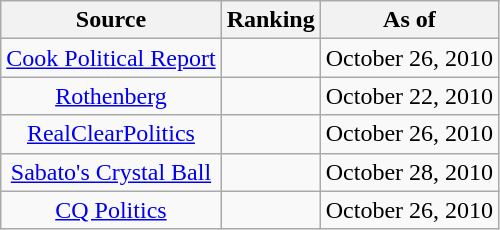<table class="wikitable" style="text-align:center">
<tr>
<th>Source</th>
<th>Ranking</th>
<th>As of</th>
</tr>
<tr>
<td><a href='#'>Cook Political Report</a></td>
<td></td>
<td>October 26, 2010</td>
</tr>
<tr>
<td><a href='#'>Rothenberg</a></td>
<td></td>
<td>October 22, 2010</td>
</tr>
<tr>
<td><a href='#'>RealClearPolitics</a></td>
<td></td>
<td>October 26, 2010</td>
</tr>
<tr>
<td><a href='#'>Sabato's Crystal Ball</a></td>
<td></td>
<td>October 28, 2010</td>
</tr>
<tr>
<td><a href='#'>CQ Politics</a></td>
<td></td>
<td>October 26, 2010</td>
</tr>
</table>
